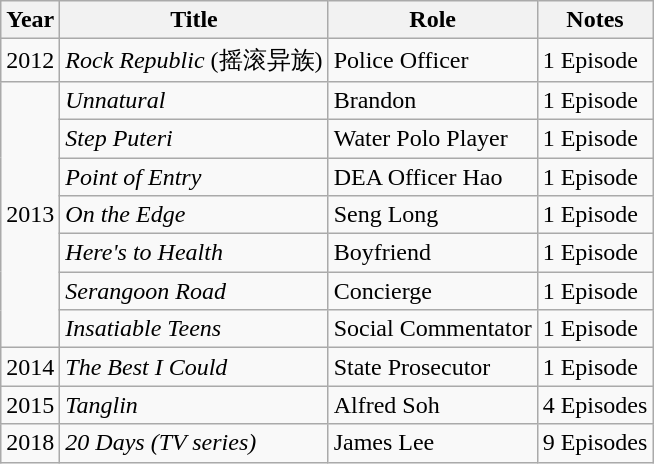<table class="wikitable sortable">
<tr>
<th>Year</th>
<th>Title</th>
<th>Role</th>
<th class="unsortable">Notes</th>
</tr>
<tr>
<td>2012</td>
<td><em>Rock Republic</em> (摇滚异族)</td>
<td>Police Officer</td>
<td>1 Episode</td>
</tr>
<tr>
<td rowspan="7">2013</td>
<td><em>Unnatural</em></td>
<td>Brandon</td>
<td>1 Episode</td>
</tr>
<tr>
<td><em>Step Puteri</em></td>
<td>Water Polo Player</td>
<td>1 Episode</td>
</tr>
<tr>
<td><em>Point of Entry</em></td>
<td>DEA Officer Hao</td>
<td>1 Episode</td>
</tr>
<tr>
<td><em>On the Edge</em></td>
<td>Seng Long</td>
<td>1 Episode</td>
</tr>
<tr>
<td><em>Here's to Health</em></td>
<td>Boyfriend</td>
<td>1 Episode</td>
</tr>
<tr>
<td><em>Serangoon Road</em></td>
<td>Concierge</td>
<td>1 Episode</td>
</tr>
<tr>
<td><em>Insatiable Teens</em></td>
<td>Social Commentator</td>
<td>1 Episode</td>
</tr>
<tr>
<td>2014</td>
<td><em>The Best I Could</em></td>
<td>State Prosecutor</td>
<td>1 Episode</td>
</tr>
<tr>
<td>2015</td>
<td><em>Tanglin</em></td>
<td>Alfred Soh</td>
<td>4 Episodes</td>
</tr>
<tr>
<td>2018</td>
<td><em>20 Days (TV series)</em></td>
<td>James Lee</td>
<td>9 Episodes</td>
</tr>
</table>
